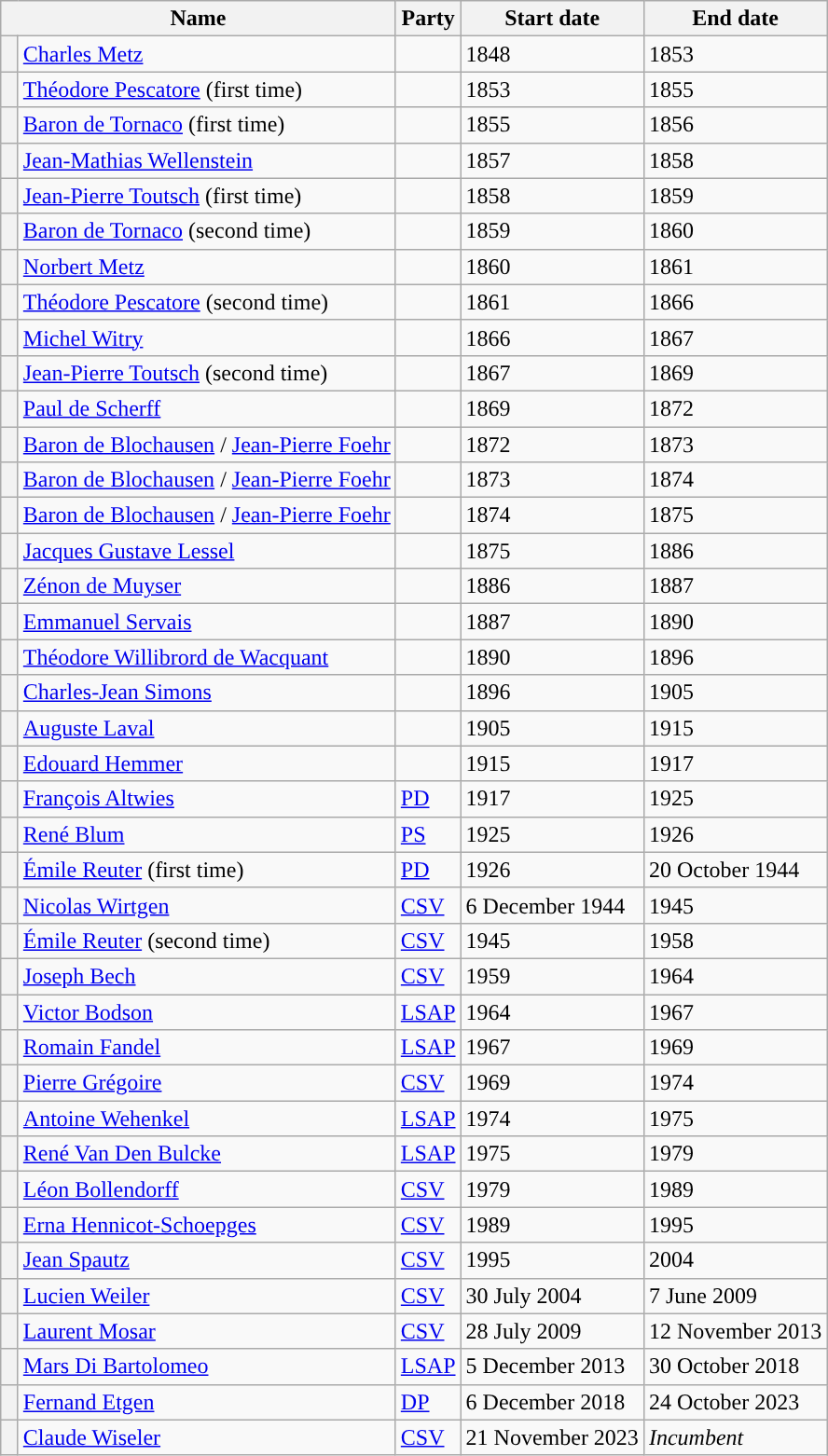<table class="wikitable">
<tr>
<th colspan=2>Name</th>
<th>Party</th>
<th>Start date</th>
<th>End date</th>
</tr>
<tr>
<th width=5px></th>
<td><a href='#'>Charles Metz</a></td>
<td></td>
<td>1848</td>
<td>1853</td>
</tr>
<tr>
<th></th>
<td><a href='#'>Théodore Pescatore</a> (first time)</td>
<td></td>
<td>1853</td>
<td>1855</td>
</tr>
<tr>
<th></th>
<td><a href='#'>Baron de Tornaco</a> (first time)</td>
<td></td>
<td>1855</td>
<td>1856</td>
</tr>
<tr>
<th></th>
<td><a href='#'>Jean-Mathias Wellenstein</a></td>
<td></td>
<td>1857</td>
<td>1858</td>
</tr>
<tr>
<th></th>
<td><a href='#'>Jean-Pierre Toutsch</a> (first time)</td>
<td></td>
<td>1858</td>
<td>1859</td>
</tr>
<tr>
<th></th>
<td><a href='#'>Baron de Tornaco</a> (second time)</td>
<td></td>
<td>1859</td>
<td>1860</td>
</tr>
<tr>
<th></th>
<td><a href='#'>Norbert Metz</a></td>
<td></td>
<td>1860</td>
<td>1861</td>
</tr>
<tr>
<th></th>
<td><a href='#'>Théodore Pescatore</a> (second time)</td>
<td></td>
<td>1861</td>
<td>1866</td>
</tr>
<tr>
<th></th>
<td><a href='#'>Michel Witry</a></td>
<td></td>
<td>1866</td>
<td>1867</td>
</tr>
<tr>
<th></th>
<td><a href='#'>Jean-Pierre Toutsch</a> (second time)</td>
<td></td>
<td>1867</td>
<td>1869</td>
</tr>
<tr>
<th></th>
<td><a href='#'>Paul de Scherff</a></td>
<td></td>
<td>1869</td>
<td>1872</td>
</tr>
<tr>
<th></th>
<td><a href='#'>Baron de Blochausen</a> / <a href='#'>Jean-Pierre Foehr</a></td>
<td></td>
<td>1872</td>
<td>1873</td>
</tr>
<tr>
<th></th>
<td><a href='#'>Baron de Blochausen</a> / <a href='#'>Jean-Pierre Foehr</a></td>
<td></td>
<td>1873</td>
<td>1874</td>
</tr>
<tr>
<th></th>
<td><a href='#'>Baron de Blochausen</a> / <a href='#'>Jean-Pierre Foehr</a></td>
<td></td>
<td>1874</td>
<td>1875</td>
</tr>
<tr>
<th></th>
<td><a href='#'>Jacques Gustave Lessel</a></td>
<td></td>
<td>1875</td>
<td>1886</td>
</tr>
<tr>
<th></th>
<td><a href='#'>Zénon de Muyser</a></td>
<td></td>
<td>1886</td>
<td>1887</td>
</tr>
<tr>
<th></th>
<td><a href='#'>Emmanuel Servais</a></td>
<td></td>
<td>1887</td>
<td>1890</td>
</tr>
<tr>
<th></th>
<td><a href='#'>Théodore Willibrord de Wacquant</a></td>
<td></td>
<td>1890</td>
<td>1896</td>
</tr>
<tr>
<th></th>
<td><a href='#'>Charles-Jean Simons</a></td>
<td></td>
<td>1896</td>
<td>1905</td>
</tr>
<tr>
<th></th>
<td><a href='#'>Auguste Laval</a></td>
<td></td>
<td>1905</td>
<td>1915</td>
</tr>
<tr>
<th></th>
<td><a href='#'>Edouard Hemmer</a></td>
<td></td>
<td>1915</td>
<td>1917</td>
</tr>
<tr>
<th style="background-color: "></th>
<td><a href='#'>François Altwies</a></td>
<td><a href='#'>PD</a></td>
<td>1917</td>
<td>1925</td>
</tr>
<tr>
<th style="background-color: "></th>
<td><a href='#'>René Blum</a></td>
<td><a href='#'>PS</a></td>
<td>1925</td>
<td>1926</td>
</tr>
<tr>
<th style="background-color: "></th>
<td><a href='#'>Émile Reuter</a> (first time)</td>
<td><a href='#'>PD</a></td>
<td>1926</td>
<td>20 October 1944</td>
</tr>
<tr>
<th style="background-color: "></th>
<td><a href='#'>Nicolas Wirtgen</a></td>
<td><a href='#'>CSV</a></td>
<td>6 December 1944</td>
<td>1945</td>
</tr>
<tr>
<th style="background-color: "></th>
<td><a href='#'>Émile Reuter</a> (second time)</td>
<td><a href='#'>CSV</a></td>
<td>1945</td>
<td>1958</td>
</tr>
<tr>
<th style="background-color: "></th>
<td><a href='#'>Joseph Bech</a></td>
<td><a href='#'>CSV</a></td>
<td>1959</td>
<td>1964</td>
</tr>
<tr>
<th style="background-color: "></th>
<td><a href='#'>Victor Bodson</a></td>
<td><a href='#'>LSAP</a></td>
<td>1964</td>
<td>1967</td>
</tr>
<tr>
<th style="background-color: "></th>
<td><a href='#'>Romain Fandel</a></td>
<td><a href='#'>LSAP</a></td>
<td>1967</td>
<td>1969</td>
</tr>
<tr>
<th style="background-color: "></th>
<td><a href='#'>Pierre Grégoire</a></td>
<td><a href='#'>CSV</a></td>
<td>1969</td>
<td>1974</td>
</tr>
<tr>
<th style="background-color: "></th>
<td><a href='#'>Antoine Wehenkel</a></td>
<td><a href='#'>LSAP</a></td>
<td>1974</td>
<td>1975</td>
</tr>
<tr>
<th style="background-color: "></th>
<td><a href='#'>René Van Den Bulcke</a></td>
<td><a href='#'>LSAP</a></td>
<td>1975</td>
<td>1979</td>
</tr>
<tr>
<th style="background-color: "></th>
<td><a href='#'>Léon Bollendorff</a></td>
<td><a href='#'>CSV</a></td>
<td>1979</td>
<td>1989</td>
</tr>
<tr>
<th style="background-color: "></th>
<td><a href='#'>Erna Hennicot-Schoepges</a></td>
<td><a href='#'>CSV</a></td>
<td>1989</td>
<td>1995</td>
</tr>
<tr>
<th style="background-color: "></th>
<td><a href='#'>Jean Spautz</a></td>
<td><a href='#'>CSV</a></td>
<td>1995</td>
<td>2004</td>
</tr>
<tr>
<th style="background-color: "></th>
<td><a href='#'>Lucien Weiler</a></td>
<td><a href='#'>CSV</a></td>
<td>30 July 2004</td>
<td>7 June 2009</td>
</tr>
<tr>
<th style="background-color: "></th>
<td><a href='#'>Laurent Mosar</a></td>
<td><a href='#'>CSV</a></td>
<td>28 July 2009</td>
<td>12 November 2013</td>
</tr>
<tr>
<th style="background-color: "></th>
<td><a href='#'>Mars Di Bartolomeo</a></td>
<td><a href='#'>LSAP</a></td>
<td>5 December 2013</td>
<td>30 October 2018</td>
</tr>
<tr>
<th style="background-color: "></th>
<td><a href='#'>Fernand Etgen</a></td>
<td><a href='#'>DP</a></td>
<td>6 December 2018</td>
<td>24 October 2023</td>
</tr>
<tr>
<th style="background-color: "></th>
<td><a href='#'>Claude Wiseler</a></td>
<td><a href='#'>CSV</a></td>
<td>21 November 2023</td>
<td><em>Incumbent</em></td>
</tr>
</table>
